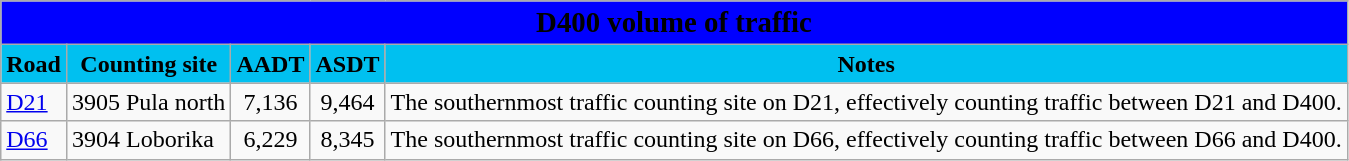<table class="wikitable">
<tr>
<td colspan=5 bgcolor=blue align=center style=margin-top:15><span><big><strong>D400 volume of traffic</strong></big></span></td>
</tr>
<tr>
<td align=center bgcolor=00c0f0><strong>Road</strong></td>
<td align=center bgcolor=00c0f0><strong>Counting site</strong></td>
<td align=center bgcolor=00c0f0><strong>AADT</strong></td>
<td align=center bgcolor=00c0f0><strong>ASDT</strong></td>
<td align=center bgcolor=00c0f0><strong>Notes</strong></td>
</tr>
<tr>
<td> <a href='#'>D21</a></td>
<td>3905 Pula north</td>
<td align=center>7,136</td>
<td align=center>9,464</td>
<td>The southernmost traffic counting site on D21, effectively counting traffic between D21 and D400.</td>
</tr>
<tr>
<td> <a href='#'>D66</a></td>
<td>3904 Loborika</td>
<td align=center>6,229</td>
<td align=center>8,345</td>
<td>The southernmost traffic counting site on D66, effectively counting traffic between D66 and D400.</td>
</tr>
</table>
